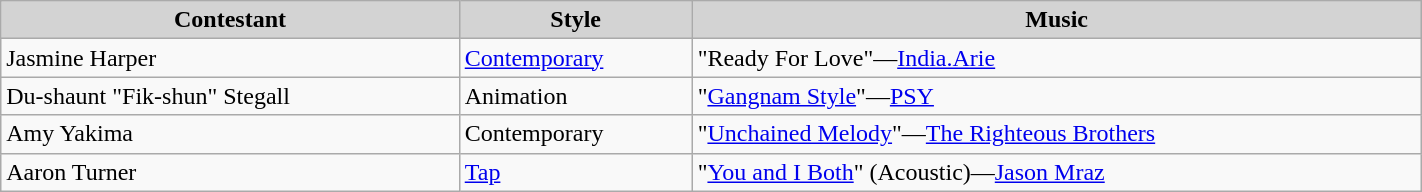<table class="wikitable" style="width:75%;">
<tr style="background:lightgrey; text-align:center;">
<td><strong>Contestant</strong></td>
<td><strong>Style</strong></td>
<td><strong>Music</strong></td>
</tr>
<tr>
<td>Jasmine Harper</td>
<td><a href='#'>Contemporary</a></td>
<td>"Ready For Love"—<a href='#'>India.Arie</a></td>
</tr>
<tr>
<td>Du-shaunt "Fik-shun" Stegall</td>
<td>Animation</td>
<td>"<a href='#'>Gangnam Style</a>"—<a href='#'>PSY</a></td>
</tr>
<tr>
<td>Amy Yakima</td>
<td>Contemporary</td>
<td>"<a href='#'>Unchained Melody</a>"—<a href='#'>The Righteous Brothers</a></td>
</tr>
<tr>
<td>Aaron Turner</td>
<td><a href='#'>Tap</a></td>
<td>"<a href='#'>You and I Both</a>" (Acoustic)—<a href='#'>Jason Mraz</a></td>
</tr>
</table>
